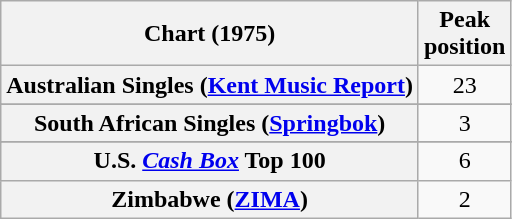<table class="wikitable sortable plainrowheaders" style="text-align:center">
<tr>
<th>Chart (1975)</th>
<th>Peak<br>position</th>
</tr>
<tr>
<th scope="row">Australian Singles (<a href='#'>Kent Music Report</a>)</th>
<td align="center">23</td>
</tr>
<tr>
</tr>
<tr>
</tr>
<tr>
<th scope="row">South African Singles (<a href='#'>Springbok</a>)</th>
<td align="center">3</td>
</tr>
<tr>
</tr>
<tr>
<th scope="row">U.S. <a href='#'><em>Cash Box</em></a> Top 100 </th>
<td align="center">6</td>
</tr>
<tr>
<th scope="row">Zimbabwe (<a href='#'>ZIMA</a>)</th>
<td style="text-align:center;">2</td>
</tr>
</table>
